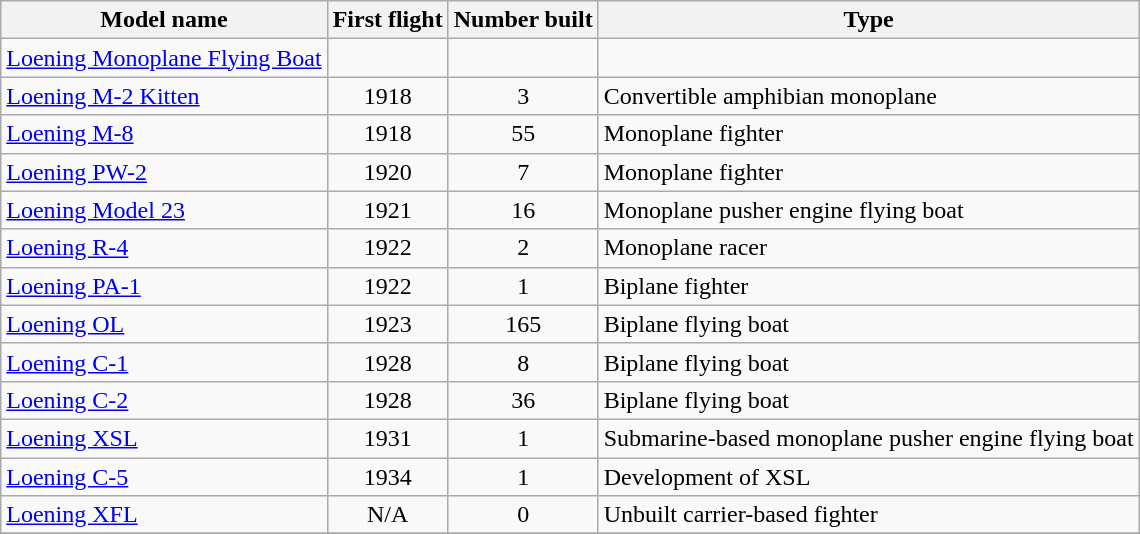<table class="wikitable sortable">
<tr>
<th>Model name</th>
<th>First flight</th>
<th>Number built</th>
<th>Type</th>
</tr>
<tr>
<td align=left><a href='#'>Loening Monoplane Flying Boat</a></td>
<td align=center></td>
<td align=center></td>
<td align=left></td>
</tr>
<tr>
<td align=left><a href='#'>Loening M-2 Kitten</a></td>
<td align=center>1918</td>
<td align=center>3</td>
<td align=left>Convertible amphibian monoplane</td>
</tr>
<tr>
<td align=left><a href='#'>Loening M-8</a></td>
<td align=center>1918</td>
<td align=center>55</td>
<td align=left>Monoplane fighter</td>
</tr>
<tr>
<td align=left><a href='#'>Loening PW-2</a></td>
<td align=center>1920</td>
<td align=center>7</td>
<td align=left>Monoplane fighter</td>
</tr>
<tr>
<td align=left><a href='#'>Loening Model 23</a></td>
<td align=center>1921</td>
<td align=center>16</td>
<td align=left>Monoplane pusher engine flying boat</td>
</tr>
<tr>
<td align=left><a href='#'>Loening R-4</a></td>
<td align=center>1922</td>
<td align=center>2</td>
<td align=left>Monoplane racer</td>
</tr>
<tr>
<td align=left><a href='#'>Loening PA-1</a></td>
<td align=center>1922</td>
<td align=center>1</td>
<td align=left>Biplane fighter</td>
</tr>
<tr>
<td align=left><a href='#'>Loening OL</a></td>
<td align=center>1923</td>
<td align=center>165</td>
<td align=left>Biplane flying boat</td>
</tr>
<tr>
<td align=left><a href='#'>Loening C-1</a></td>
<td align=center>1928</td>
<td align=center>8</td>
<td align=left>Biplane flying boat</td>
</tr>
<tr>
<td align=left><a href='#'>Loening C-2</a></td>
<td align=center>1928</td>
<td align=center>36</td>
<td align=left>Biplane flying boat</td>
</tr>
<tr>
<td align=left><a href='#'>Loening XSL</a></td>
<td align=center>1931</td>
<td align=center>1</td>
<td align=left>Submarine-based monoplane pusher engine flying boat</td>
</tr>
<tr>
<td align=left><a href='#'>Loening C-5</a></td>
<td align=center>1934</td>
<td align=center>1</td>
<td align=left>Development of XSL</td>
</tr>
<tr>
<td align=left><a href='#'>Loening XFL</a></td>
<td align=center>N/A</td>
<td align=center>0</td>
<td align=left>Unbuilt carrier-based fighter</td>
</tr>
<tr>
</tr>
</table>
